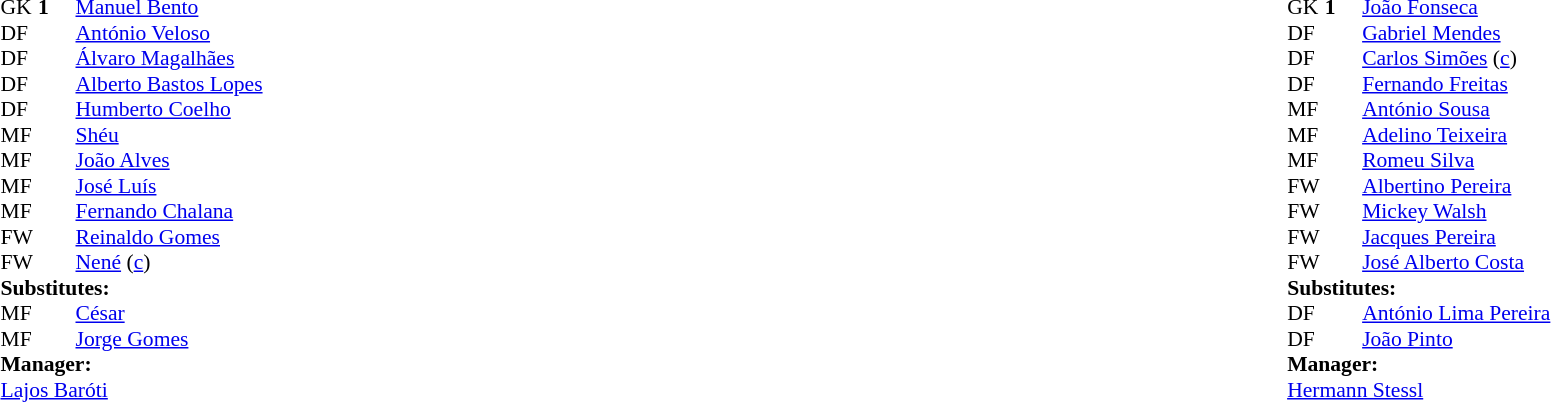<table width="100%">
<tr>
<td valign="top" width="50%"><br><table style="font-size: 90%" cellspacing="0" cellpadding="0">
<tr>
<td colspan="4"></td>
</tr>
<tr>
<th width=25></th>
<th width=25></th>
</tr>
<tr>
<td>GK</td>
<td><strong>1</strong></td>
<td> <a href='#'>Manuel Bento</a></td>
</tr>
<tr>
<td>DF</td>
<td></td>
<td> <a href='#'>António Veloso</a></td>
</tr>
<tr>
<td>DF</td>
<td></td>
<td> <a href='#'>Álvaro Magalhães</a></td>
</tr>
<tr>
<td>DF</td>
<td></td>
<td> <a href='#'>Alberto Bastos Lopes</a></td>
<td></td>
<td></td>
</tr>
<tr>
<td>DF</td>
<td></td>
<td> <a href='#'>Humberto Coelho</a></td>
<td></td>
<td></td>
</tr>
<tr>
<td>MF</td>
<td></td>
<td> <a href='#'>Shéu</a></td>
</tr>
<tr>
<td>MF</td>
<td></td>
<td> <a href='#'>João Alves</a></td>
<td></td>
<td></td>
</tr>
<tr>
<td>MF</td>
<td></td>
<td> <a href='#'>José Luís</a></td>
</tr>
<tr>
<td>MF</td>
<td></td>
<td> <a href='#'>Fernando Chalana</a></td>
</tr>
<tr>
<td>FW</td>
<td></td>
<td> <a href='#'>Reinaldo Gomes</a></td>
</tr>
<tr>
<td>FW</td>
<td></td>
<td> <a href='#'>Nené</a> (<a href='#'>c</a>)</td>
<td></td>
<td></td>
</tr>
<tr>
<td colspan=3><strong>Substitutes:</strong></td>
</tr>
<tr>
<td>MF</td>
<td></td>
<td> <a href='#'>César</a></td>
<td></td>
<td></td>
</tr>
<tr>
<td>MF</td>
<td></td>
<td> <a href='#'>Jorge Gomes</a></td>
<td></td>
<td></td>
</tr>
<tr>
<td colspan=3><strong>Manager:</strong></td>
</tr>
<tr>
<td colspan=4> <a href='#'>Lajos Baróti</a></td>
</tr>
</table>
</td>
<td valign="top"></td>
<td valign="top" width="50%"><br><table style="font-size: 90%" cellspacing="0" cellpadding="0" align=center>
<tr>
<td colspan="4"></td>
</tr>
<tr>
<td>GK</td>
<td><strong>1</strong></td>
<td> <a href='#'>João Fonseca</a></td>
</tr>
<tr>
<td>DF</td>
<td></td>
<td> <a href='#'>Gabriel Mendes</a></td>
</tr>
<tr>
<td>DF</td>
<td></td>
<td> <a href='#'>Carlos Simões</a> (<a href='#'>c</a>)</td>
</tr>
<tr>
<td>DF</td>
<td></td>
<td> <a href='#'>Fernando Freitas</a></td>
<td></td>
<td></td>
</tr>
<tr>
<td>MF</td>
<td></td>
<td> <a href='#'>António Sousa</a></td>
<td></td>
<td></td>
</tr>
<tr>
<td>MF</td>
<td></td>
<td> <a href='#'>Adelino Teixeira</a></td>
<td></td>
<td></td>
</tr>
<tr>
<td>MF</td>
<td></td>
<td> <a href='#'>Romeu Silva</a></td>
<td></td>
<td></td>
</tr>
<tr>
<td>FW</td>
<td></td>
<td> <a href='#'>Albertino Pereira</a></td>
</tr>
<tr>
<td>FW</td>
<td></td>
<td> <a href='#'>Mickey Walsh</a></td>
</tr>
<tr>
<td>FW</td>
<td></td>
<td> <a href='#'>Jacques Pereira</a></td>
</tr>
<tr>
<td>FW</td>
<td></td>
<td> <a href='#'>José Alberto Costa</a></td>
</tr>
<tr>
<td colspan=3><strong>Substitutes:</strong></td>
</tr>
<tr>
<td>DF</td>
<td></td>
<td> <a href='#'>António Lima Pereira</a></td>
<td></td>
<td></td>
</tr>
<tr>
<td>DF</td>
<td></td>
<td> <a href='#'>João Pinto</a></td>
<td></td>
<td></td>
</tr>
<tr>
<td colspan=3><strong>Manager:</strong></td>
</tr>
<tr>
<td colspan=4> <a href='#'>Hermann Stessl</a></td>
</tr>
<tr>
<th width=25></th>
<th width=25></th>
</tr>
</table>
</td>
</tr>
</table>
